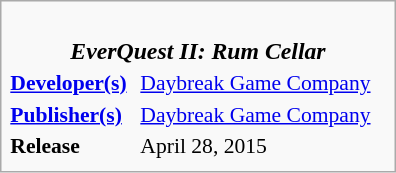<table class="infobox" style="float:right; width:264px; font-size:90%;">
<tr>
<td colspan=2 style="font-size:110%; text-align:center;"><br><strong><em>EverQuest II: Rum Cellar</em></strong><br></td>
</tr>
<tr>
<td><strong><a href='#'>Developer(s)</a></strong></td>
<td><a href='#'>Daybreak Game Company</a></td>
</tr>
<tr>
<td><strong><a href='#'>Publisher(s)</a></strong></td>
<td><a href='#'>Daybreak Game Company</a></td>
</tr>
<tr>
<td><strong>Release</strong></td>
<td>April 28, 2015</td>
</tr>
<tr>
</tr>
</table>
